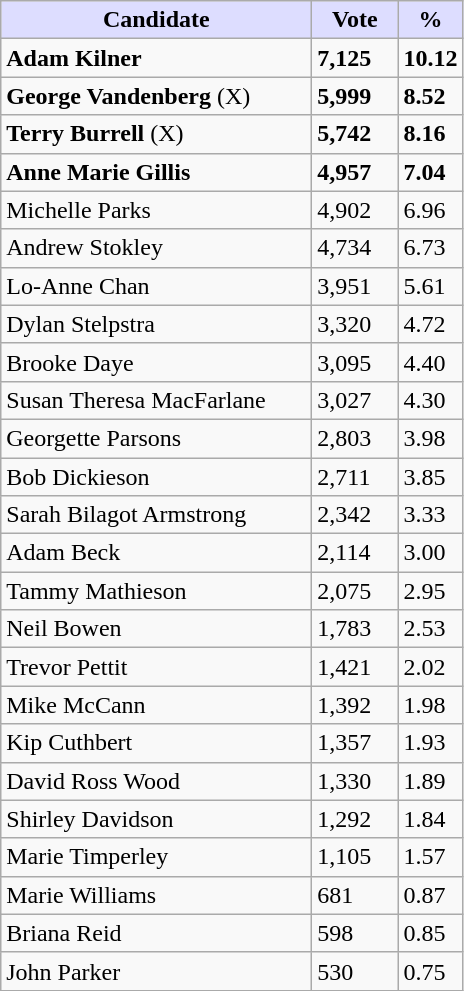<table class="wikitable">
<tr>
<th style="background:#ddf; width:200px;">Candidate</th>
<th style="background:#ddf; width:50px;">Vote</th>
<th style="background:#ddf; width:30px;">%</th>
</tr>
<tr>
<td><strong>Adam Kilner</strong></td>
<td><strong>7,125</strong></td>
<td><strong>10.12</strong></td>
</tr>
<tr>
<td><strong>George Vandenberg</strong> (X)</td>
<td><strong>5,999</strong></td>
<td><strong>8.52</strong></td>
</tr>
<tr>
<td><strong>Terry Burrell</strong> (X)</td>
<td><strong>5,742</strong></td>
<td><strong>8.16</strong></td>
</tr>
<tr>
<td><strong>Anne Marie Gillis</strong></td>
<td><strong>4,957</strong></td>
<td><strong>7.04</strong></td>
</tr>
<tr>
<td>Michelle Parks</td>
<td>4,902</td>
<td>6.96</td>
</tr>
<tr>
<td>Andrew Stokley</td>
<td>4,734</td>
<td>6.73</td>
</tr>
<tr>
<td>Lo-Anne Chan</td>
<td>3,951</td>
<td>5.61</td>
</tr>
<tr>
<td>Dylan Stelpstra</td>
<td>3,320</td>
<td>4.72</td>
</tr>
<tr>
<td>Brooke Daye</td>
<td>3,095</td>
<td>4.40</td>
</tr>
<tr>
<td>Susan Theresa MacFarlane</td>
<td>3,027</td>
<td>4.30</td>
</tr>
<tr>
<td>Georgette Parsons</td>
<td>2,803</td>
<td>3.98</td>
</tr>
<tr>
<td>Bob Dickieson</td>
<td>2,711</td>
<td>3.85</td>
</tr>
<tr>
<td>Sarah Bilagot Armstrong</td>
<td>2,342</td>
<td>3.33</td>
</tr>
<tr>
<td>Adam Beck</td>
<td>2,114</td>
<td>3.00</td>
</tr>
<tr>
<td>Tammy Mathieson</td>
<td>2,075</td>
<td>2.95</td>
</tr>
<tr>
<td>Neil Bowen</td>
<td>1,783</td>
<td>2.53</td>
</tr>
<tr>
<td>Trevor Pettit</td>
<td>1,421</td>
<td>2.02</td>
</tr>
<tr>
<td>Mike McCann</td>
<td>1,392</td>
<td>1.98</td>
</tr>
<tr>
<td>Kip Cuthbert</td>
<td>1,357</td>
<td>1.93</td>
</tr>
<tr>
<td>David Ross Wood</td>
<td>1,330</td>
<td>1.89</td>
</tr>
<tr>
<td>Shirley Davidson</td>
<td>1,292</td>
<td>1.84</td>
</tr>
<tr>
<td>Marie Timperley</td>
<td>1,105</td>
<td>1.57</td>
</tr>
<tr>
<td>Marie Williams</td>
<td>681</td>
<td>0.87</td>
</tr>
<tr>
<td>Briana Reid</td>
<td>598</td>
<td>0.85</td>
</tr>
<tr>
<td>John Parker</td>
<td>530</td>
<td>0.75</td>
</tr>
</table>
